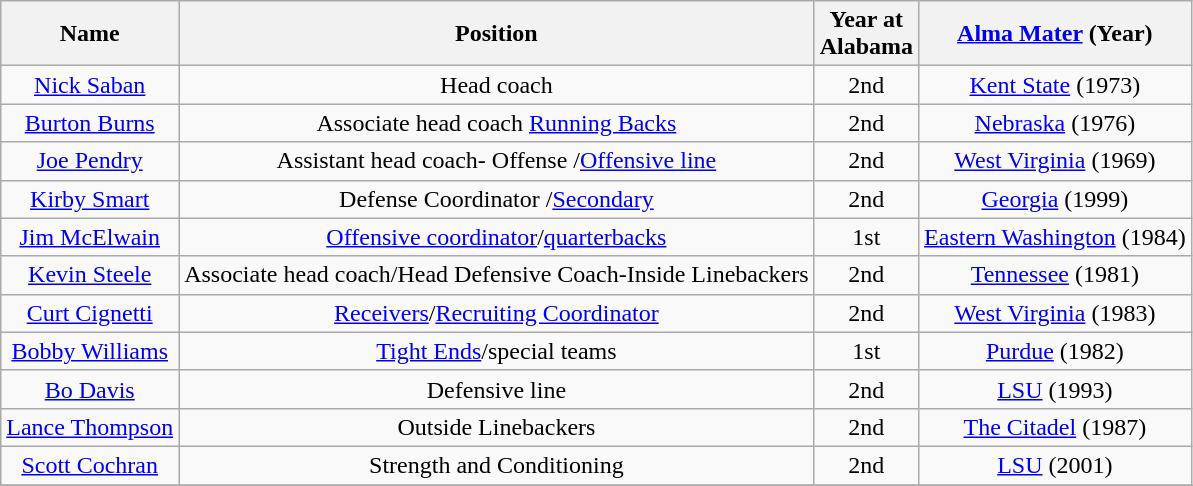<table class="wikitable">
<tr>
<th>Name</th>
<th>Position</th>
<th>Year at <br> Alabama</th>
<th><a href='#'>Alma Mater</a> (Year)</th>
</tr>
<tr align="center">
<td><a href='#'>Nick Saban</a></td>
<td>Head coach</td>
<td>2nd</td>
<td><a href='#'>Kent State</a> (1973)</td>
</tr>
<tr align="center">
<td><a href='#'>Burton Burns</a></td>
<td>Associate head coach <a href='#'>Running Backs</a></td>
<td>2nd</td>
<td><a href='#'>Nebraska</a> (1976)</td>
</tr>
<tr align="center">
<td><a href='#'>Joe Pendry</a></td>
<td>Assistant head coach- Offense /<a href='#'>Offensive line</a></td>
<td>2nd</td>
<td><a href='#'>West Virginia</a> (1969)</td>
</tr>
<tr align="center">
<td><a href='#'>Kirby Smart</a></td>
<td>Defense Coordinator /<a href='#'>Secondary</a></td>
<td>2nd</td>
<td><a href='#'>Georgia</a> (1999)</td>
</tr>
<tr align="center">
<td><a href='#'>Jim McElwain</a></td>
<td><a href='#'>Offensive coordinator</a>/<a href='#'>quarterbacks</a></td>
<td>1st</td>
<td><a href='#'>Eastern Washington</a> (1984)</td>
</tr>
<tr align="center">
<td><a href='#'>Kevin Steele</a></td>
<td>Associate head coach/Head Defensive Coach-Inside Linebackers</td>
<td>2nd</td>
<td><a href='#'>Tennessee</a> (1981)</td>
</tr>
<tr align="center">
<td><a href='#'>Curt Cignetti</a></td>
<td><a href='#'>Receivers</a>/<a href='#'>Recruiting Coordinator</a></td>
<td>2nd</td>
<td><a href='#'>West Virginia</a> (1983)</td>
</tr>
<tr align="center">
<td><a href='#'>Bobby Williams</a></td>
<td><a href='#'>Tight Ends</a>/special teams</td>
<td>1st</td>
<td><a href='#'>Purdue</a> (1982)</td>
</tr>
<tr align="center">
<td><a href='#'>Bo Davis</a></td>
<td>Defensive line</td>
<td>2nd</td>
<td><a href='#'>LSU</a> (1993)</td>
</tr>
<tr align="center">
<td><a href='#'>Lance Thompson</a></td>
<td>Outside Linebackers</td>
<td>2nd</td>
<td><a href='#'>The Citadel</a> (1987)</td>
</tr>
<tr align="center">
<td><a href='#'>Scott Cochran</a></td>
<td>Strength and Conditioning</td>
<td align=center>2nd</td>
<td><a href='#'>LSU</a> (2001)</td>
</tr>
<tr align="center">
</tr>
</table>
